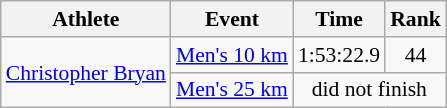<table class="wikitable" style="font-size:90%;">
<tr>
<th>Athlete</th>
<th>Event</th>
<th>Time</th>
<th>Rank</th>
</tr>
<tr align=center>
<td align=left rowspan=2><a href='#'>Christopher Bryan</a></td>
<td align=left><a href='#'>Men's 10 km</a></td>
<td>1:53:22.9</td>
<td>44</td>
</tr>
<tr align=center>
<td align=left><a href='#'>Men's 25 km</a></td>
<td colspan=2>did not finish</td>
</tr>
</table>
